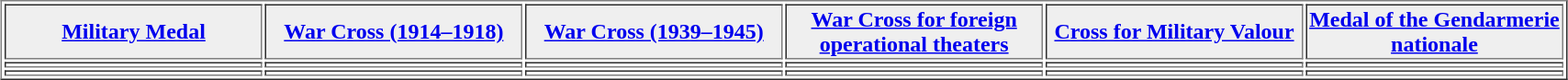<table align="center" border="1"  cellpadding="1" width="90%">
<tr>
<th width="15%" style="background:#efefef;"><a href='#'>Military Medal</a></th>
<th width="15%" style="background:#efefef;"><a href='#'>War Cross (1914–1918)</a></th>
<th width="15%" style="background:#efefef;"><a href='#'>War Cross (1939–1945)</a></th>
<th width="15%" style="background:#efefef;"><a href='#'>War Cross for foreign operational theaters</a></th>
<th width="15%" style="background:#efefef;"><a href='#'>Cross for Military Valour</a></th>
<th width="15%" style="background:#efefef;"><a href='#'>Medal of the Gendarmerie nationale</a></th>
</tr>
<tr>
<td></td>
<td></td>
<td></td>
<td></td>
<td></td>
<td></td>
</tr>
<tr>
<td></td>
<td></td>
<td></td>
<td></td>
<td></td>
<td></td>
</tr>
</table>
